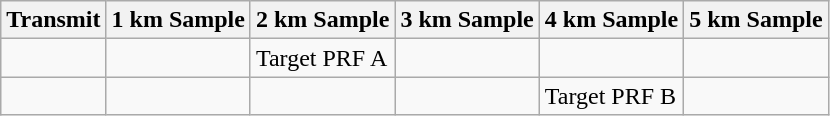<table class="wikitable">
<tr>
<th>Transmit</th>
<th>1 km Sample</th>
<th>2 km Sample</th>
<th>3 km Sample</th>
<th>4 km Sample</th>
<th>5 km Sample</th>
</tr>
<tr>
<td></td>
<td></td>
<td>Target PRF A</td>
<td></td>
<td></td>
<td></td>
</tr>
<tr>
<td></td>
<td></td>
<td></td>
<td></td>
<td>Target PRF B</td>
<td></td>
</tr>
</table>
